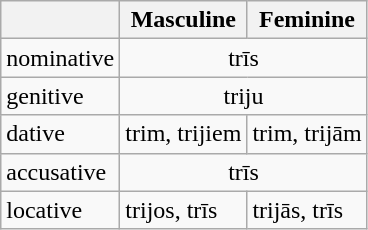<table class="wikitable">
<tr>
<th></th>
<th>Masculine</th>
<th>Feminine</th>
</tr>
<tr>
<td>nominative</td>
<td colspan="2" align="center">trīs</td>
</tr>
<tr>
<td>genitive</td>
<td colspan="2" align="center">triju</td>
</tr>
<tr>
<td>dative</td>
<td>trim, trijiem</td>
<td>trim, trijām</td>
</tr>
<tr>
<td>accusative</td>
<td colspan="2" align="center">trīs</td>
</tr>
<tr>
<td>locative</td>
<td>trijos, trīs</td>
<td>trijās, trīs</td>
</tr>
</table>
